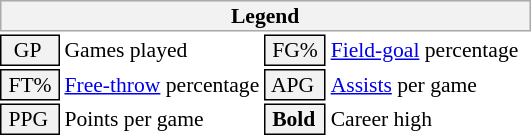<table class="toccolours" style="font-size: 90%; white-space: nowrap;">
<tr>
<th colspan="6" style="background:#f2f2f2; border:1px solid #aaa;">Legend</th>
</tr>
<tr>
<td style="background:#f2f2f2; border:1px solid black;">  GP</td>
<td>Games played</td>
<td style="background:#f2f2f2; border:1px solid black;"> FG% </td>
<td style="padding-right: 8px"><a href='#'>Field-goal</a> percentage</td>
</tr>
<tr>
<td style="background:#f2f2f2; border:1px solid black;"> FT% </td>
<td><a href='#'>Free-throw</a> percentage</td>
<td style="background:#f2f2f2; border:1px solid black;"> APG </td>
<td><a href='#'>Assists</a> per game</td>
</tr>
<tr>
<td style="background:#f2f2f2; border:1px solid black;"> PPG </td>
<td>Points per game</td>
<td style="background-color: #F2F2F2; border: 1px solid black"> <strong>Bold</strong> </td>
<td>Career high</td>
</tr>
<tr>
</tr>
</table>
